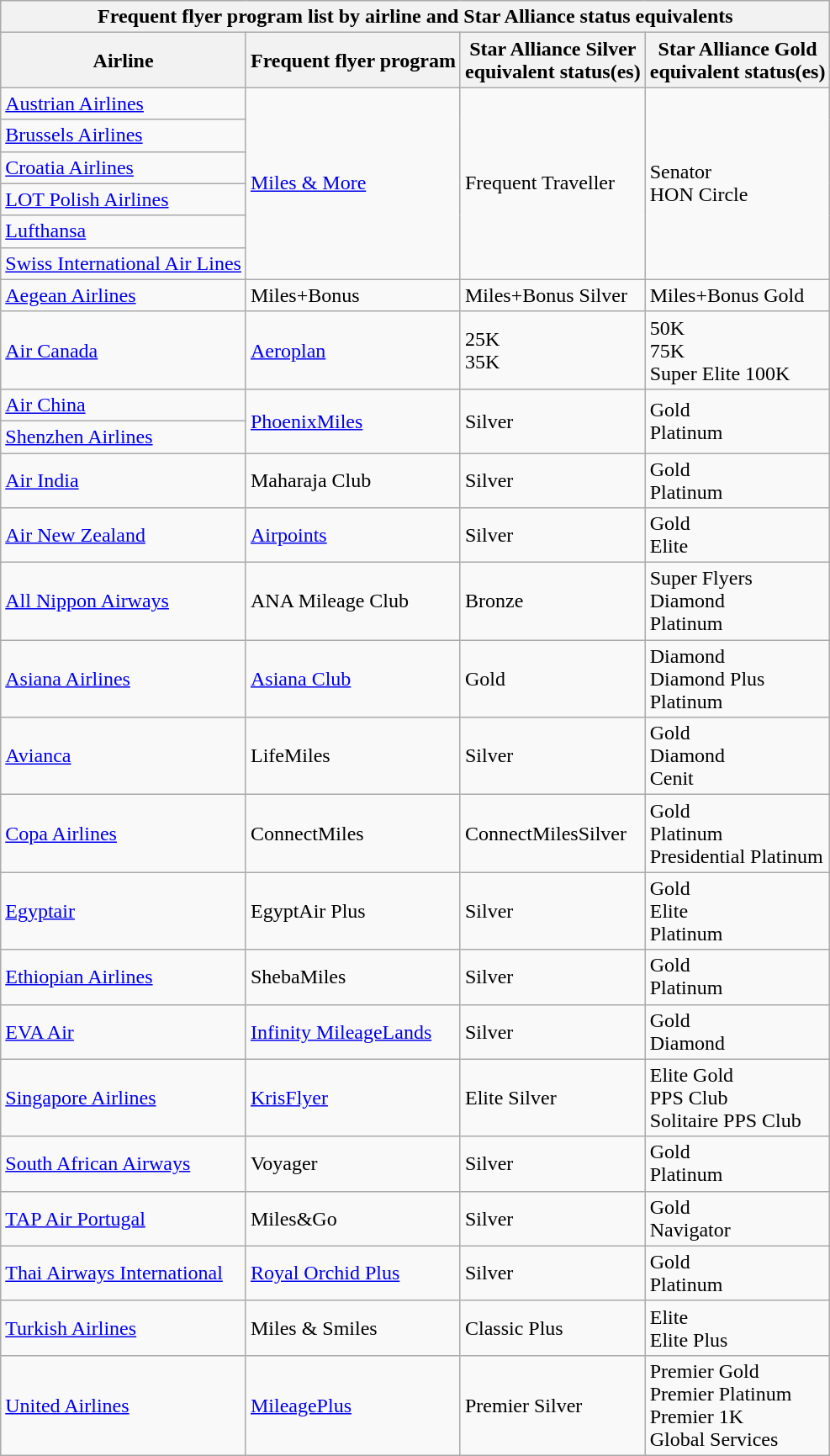<table class="wikitable sortable">
<tr>
<th colspan="4">Frequent flyer program list by airline and Star Alliance status equivalents</th>
</tr>
<tr>
<th>Airline</th>
<th>Frequent flyer program</th>
<th><strong>Star Alliance Silver</strong><br>equivalent status(es)</th>
<th><strong>Star Alliance Gold</strong><br>equivalent status(es)</th>
</tr>
<tr>
<td> <a href='#'>Austrian Airlines</a></td>
<td rowspan="6"><a href='#'>Miles & More</a></td>
<td rowspan="6">Frequent Traveller</td>
<td rowspan="6">Senator <br> HON Circle</td>
</tr>
<tr>
<td> <a href='#'>Brussels Airlines</a></td>
</tr>
<tr>
<td> <a href='#'>Croatia Airlines</a></td>
</tr>
<tr>
<td> <a href='#'>LOT Polish Airlines</a></td>
</tr>
<tr>
<td> <a href='#'>Lufthansa</a></td>
</tr>
<tr>
<td> <a href='#'>Swiss International Air Lines</a></td>
</tr>
<tr>
<td> <a href='#'>Aegean Airlines</a></td>
<td>Miles+Bonus</td>
<td>Miles+Bonus Silver</td>
<td>Miles+Bonus Gold</td>
</tr>
<tr>
<td> <a href='#'>Air Canada</a></td>
<td><a href='#'>Aeroplan</a></td>
<td>25K<br>35K</td>
<td>50K<br>75K<br>Super Elite 100K</td>
</tr>
<tr>
<td> <a href='#'>Air China</a></td>
<td rowspan="2"><a href='#'>PhoenixMiles</a></td>
<td rowspan="2">Silver</td>
<td rowspan="2">Gold<br>Platinum</td>
</tr>
<tr>
<td> <a href='#'>Shenzhen Airlines</a></td>
</tr>
<tr>
<td> <a href='#'>Air India</a></td>
<td>Maharaja Club</td>
<td>Silver</td>
<td>Gold<br>Platinum</td>
</tr>
<tr>
<td> <a href='#'>Air New Zealand</a></td>
<td><a href='#'>Airpoints</a></td>
<td>Silver</td>
<td>Gold<br>Elite</td>
</tr>
<tr>
<td> <a href='#'>All Nippon Airways</a></td>
<td>ANA Mileage Club</td>
<td>Bronze</td>
<td>Super Flyers<br>Diamond<br>Platinum</td>
</tr>
<tr>
<td> <a href='#'>Asiana Airlines</a></td>
<td><a href='#'>Asiana Club</a></td>
<td>Gold</td>
<td>Diamond<br>Diamond Plus<br>Platinum</td>
</tr>
<tr>
<td> <a href='#'>Avianca</a></td>
<td>LifeMiles</td>
<td>Silver</td>
<td>Gold<br>Diamond<br>Cenit</td>
</tr>
<tr>
<td> <a href='#'>Copa Airlines</a></td>
<td>ConnectMiles</td>
<td>ConnectMilesSilver</td>
<td>Gold<br>Platinum<br>Presidential Platinum</td>
</tr>
<tr>
<td> <a href='#'>Egyptair</a></td>
<td>EgyptAir Plus</td>
<td>Silver</td>
<td>Gold<br>Elite<br>Platinum</td>
</tr>
<tr>
<td> <a href='#'>Ethiopian Airlines</a></td>
<td>ShebaMiles</td>
<td>Silver</td>
<td>Gold<br>Platinum</td>
</tr>
<tr>
<td> <a href='#'>EVA Air</a></td>
<td><a href='#'>Infinity MileageLands</a></td>
<td>Silver</td>
<td>Gold<br>Diamond</td>
</tr>
<tr>
<td> <a href='#'>Singapore Airlines</a></td>
<td><a href='#'>KrisFlyer</a></td>
<td>Elite Silver</td>
<td>Elite Gold<br>PPS Club<br>Solitaire PPS Club</td>
</tr>
<tr>
<td> <a href='#'>South African Airways</a></td>
<td>Voyager</td>
<td>Silver</td>
<td>Gold<br>Platinum</td>
</tr>
<tr>
<td> <a href='#'>TAP Air Portugal</a></td>
<td>Miles&Go</td>
<td>Silver</td>
<td>Gold<br>Navigator</td>
</tr>
<tr>
<td> <a href='#'>Thai Airways International</a></td>
<td><a href='#'>Royal Orchid Plus</a></td>
<td>Silver</td>
<td>Gold<br>Platinum</td>
</tr>
<tr>
<td> <a href='#'>Turkish Airlines</a></td>
<td>Miles & Smiles</td>
<td>Classic Plus</td>
<td>Elite<br>Elite Plus</td>
</tr>
<tr>
<td> <a href='#'>United Airlines</a></td>
<td><a href='#'>MileagePlus</a></td>
<td>Premier Silver</td>
<td>Premier Gold<br>Premier Platinum<br>Premier 1K<br>Global Services</td>
</tr>
</table>
